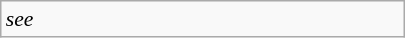<table class="wikitable floatright" style="font-size: 0.9em; width: 270px;">
<tr>
<td><em>see </em></td>
</tr>
</table>
